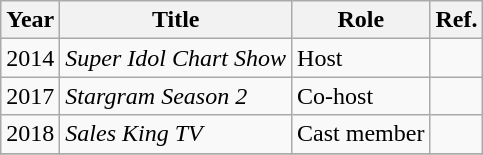<table class="wikitable">
<tr>
<th>Year</th>
<th>Title</th>
<th>Role</th>
<th>Ref.</th>
</tr>
<tr>
<td>2014</td>
<td><em>Super Idol Chart Show</em></td>
<td>Host</td>
<td></td>
</tr>
<tr>
<td>2017</td>
<td><em>Stargram Season 2</em></td>
<td>Co-host</td>
<td></td>
</tr>
<tr>
<td>2018</td>
<td><em>Sales King TV</em></td>
<td>Cast member</td>
<td></td>
</tr>
<tr>
</tr>
</table>
